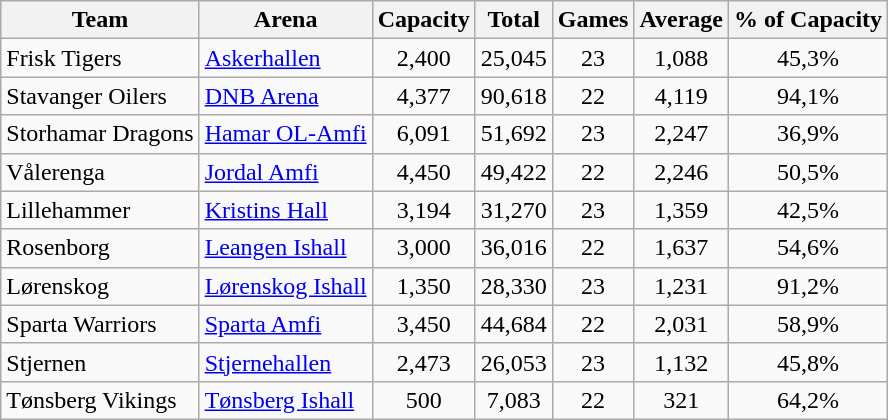<table class="wikitable sortable">
<tr>
<th>Team</th>
<th>Arena</th>
<th>Capacity</th>
<th>Total</th>
<th>Games</th>
<th>Average</th>
<th>% of Capacity</th>
</tr>
<tr align="center">
<td align="left">Frisk Tigers</td>
<td align="left"><a href='#'>Askerhallen</a></td>
<td>2,400</td>
<td>25,045</td>
<td>23</td>
<td>1,088</td>
<td>45,3%</td>
</tr>
<tr align="center">
<td align="left">Stavanger Oilers</td>
<td align="left"><a href='#'>DNB Arena</a></td>
<td>4,377</td>
<td>90,618</td>
<td>22</td>
<td>4,119</td>
<td>94,1%</td>
</tr>
<tr align="center">
<td align="left">Storhamar Dragons</td>
<td align="left"><a href='#'>Hamar OL-Amfi</a></td>
<td>6,091</td>
<td>51,692</td>
<td>23</td>
<td>2,247</td>
<td>36,9%</td>
</tr>
<tr align="center">
<td align="left">Vålerenga</td>
<td align="left"><a href='#'>Jordal Amfi</a></td>
<td>4,450</td>
<td>49,422</td>
<td>22</td>
<td>2,246</td>
<td>50,5%</td>
</tr>
<tr align="center">
<td align="left">Lillehammer</td>
<td align="left"><a href='#'>Kristins Hall</a></td>
<td>3,194</td>
<td>31,270</td>
<td>23</td>
<td>1,359</td>
<td>42,5%</td>
</tr>
<tr align="center">
<td align="left">Rosenborg</td>
<td align="left"><a href='#'>Leangen Ishall</a></td>
<td>3,000</td>
<td>36,016</td>
<td>22</td>
<td>1,637</td>
<td>54,6%</td>
</tr>
<tr align="center">
<td align="left">Lørenskog</td>
<td align="left"><a href='#'>Lørenskog Ishall</a></td>
<td>1,350</td>
<td>28,330</td>
<td>23</td>
<td>1,231</td>
<td>91,2%</td>
</tr>
<tr align="center">
<td align="left">Sparta Warriors</td>
<td align="left"><a href='#'>Sparta Amfi</a></td>
<td>3,450</td>
<td>44,684</td>
<td>22</td>
<td>2,031</td>
<td>58,9%</td>
</tr>
<tr align="center">
<td align="left">Stjernen</td>
<td align="left"><a href='#'>Stjernehallen</a></td>
<td>2,473</td>
<td>26,053</td>
<td>23</td>
<td>1,132</td>
<td>45,8%</td>
</tr>
<tr align="center">
<td align="left">Tønsberg Vikings</td>
<td align="left"><a href='#'>Tønsberg Ishall</a></td>
<td>500</td>
<td>7,083</td>
<td>22</td>
<td>321</td>
<td>64,2%</td>
</tr>
</table>
